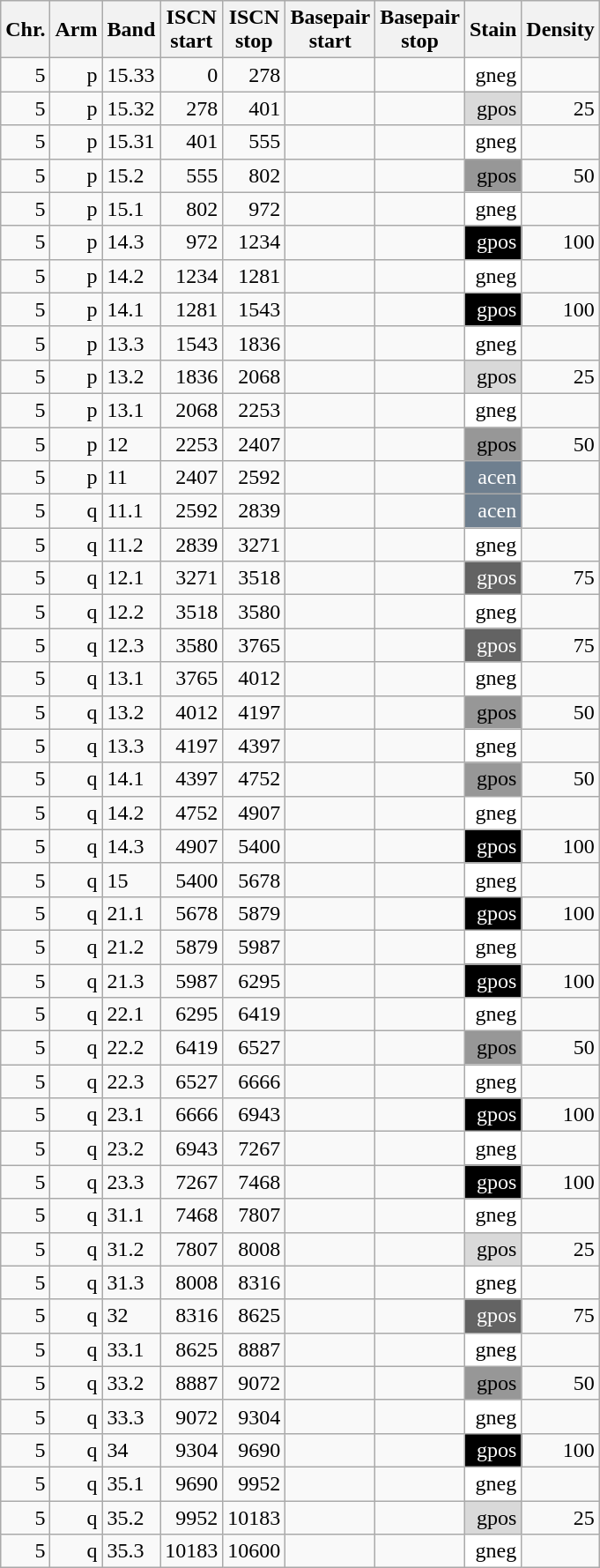<table class="wikitable" style="text-align:right">
<tr>
<th>Chr.</th>
<th>Arm</th>
<th>Band</th>
<th>ISCN<br>start</th>
<th>ISCN<br>stop</th>
<th>Basepair<br>start</th>
<th>Basepair<br>stop</th>
<th>Stain</th>
<th>Density</th>
</tr>
<tr>
<td>5</td>
<td>p</td>
<td style="text-align:left">15.33</td>
<td>0</td>
<td>278</td>
<td></td>
<td></td>
<td style="background:white">gneg</td>
<td></td>
</tr>
<tr>
<td>5</td>
<td>p</td>
<td style="text-align:left">15.32</td>
<td>278</td>
<td>401</td>
<td></td>
<td></td>
<td style="background:#d9d9d9">gpos</td>
<td>25</td>
</tr>
<tr>
<td>5</td>
<td>p</td>
<td style="text-align:left">15.31</td>
<td>401</td>
<td>555</td>
<td></td>
<td></td>
<td style="background:white">gneg</td>
<td></td>
</tr>
<tr>
<td>5</td>
<td>p</td>
<td style="text-align:left">15.2</td>
<td>555</td>
<td>802</td>
<td></td>
<td></td>
<td style="background:#979797">gpos</td>
<td>50</td>
</tr>
<tr>
<td>5</td>
<td>p</td>
<td style="text-align:left">15.1</td>
<td>802</td>
<td>972</td>
<td></td>
<td></td>
<td style="background:white">gneg</td>
<td></td>
</tr>
<tr>
<td>5</td>
<td>p</td>
<td style="text-align:left">14.3</td>
<td>972</td>
<td>1234</td>
<td></td>
<td></td>
<td style="background:black; color:white;">gpos</td>
<td>100</td>
</tr>
<tr>
<td>5</td>
<td>p</td>
<td style="text-align:left">14.2</td>
<td>1234</td>
<td>1281</td>
<td></td>
<td></td>
<td style="background:white">gneg</td>
<td></td>
</tr>
<tr>
<td>5</td>
<td>p</td>
<td style="text-align:left">14.1</td>
<td>1281</td>
<td>1543</td>
<td></td>
<td></td>
<td style="background:black; color:white;">gpos</td>
<td>100</td>
</tr>
<tr>
<td>5</td>
<td>p</td>
<td style="text-align:left">13.3</td>
<td>1543</td>
<td>1836</td>
<td></td>
<td></td>
<td style="background:white">gneg</td>
<td></td>
</tr>
<tr>
<td>5</td>
<td>p</td>
<td style="text-align:left">13.2</td>
<td>1836</td>
<td>2068</td>
<td></td>
<td></td>
<td style="background:#d9d9d9">gpos</td>
<td>25</td>
</tr>
<tr>
<td>5</td>
<td>p</td>
<td style="text-align:left">13.1</td>
<td>2068</td>
<td>2253</td>
<td></td>
<td></td>
<td style="background:white">gneg</td>
<td></td>
</tr>
<tr>
<td>5</td>
<td>p</td>
<td style="text-align:left">12</td>
<td>2253</td>
<td>2407</td>
<td></td>
<td></td>
<td style="background:#979797">gpos</td>
<td>50</td>
</tr>
<tr>
<td>5</td>
<td>p</td>
<td style="text-align:left">11</td>
<td>2407</td>
<td>2592</td>
<td></td>
<td></td>
<td style="background:#6e7f8f; color:white;">acen</td>
<td></td>
</tr>
<tr>
<td>5</td>
<td>q</td>
<td style="text-align:left">11.1</td>
<td>2592</td>
<td>2839</td>
<td></td>
<td></td>
<td style="background:#6e7f8f; color:white;">acen</td>
<td></td>
</tr>
<tr>
<td>5</td>
<td>q</td>
<td style="text-align:left">11.2</td>
<td>2839</td>
<td>3271</td>
<td></td>
<td></td>
<td style="background:white">gneg</td>
<td></td>
</tr>
<tr>
<td>5</td>
<td>q</td>
<td style="text-align:left">12.1</td>
<td>3271</td>
<td>3518</td>
<td></td>
<td></td>
<td style="background:#636363; color:white;">gpos</td>
<td>75</td>
</tr>
<tr>
<td>5</td>
<td>q</td>
<td style="text-align:left">12.2</td>
<td>3518</td>
<td>3580</td>
<td></td>
<td></td>
<td style="background:white">gneg</td>
<td></td>
</tr>
<tr>
<td>5</td>
<td>q</td>
<td style="text-align:left">12.3</td>
<td>3580</td>
<td>3765</td>
<td></td>
<td></td>
<td style="background:#636363; color:white;">gpos</td>
<td>75</td>
</tr>
<tr>
<td>5</td>
<td>q</td>
<td style="text-align:left">13.1</td>
<td>3765</td>
<td>4012</td>
<td></td>
<td></td>
<td style="background:white">gneg</td>
<td></td>
</tr>
<tr>
<td>5</td>
<td>q</td>
<td style="text-align:left">13.2</td>
<td>4012</td>
<td>4197</td>
<td></td>
<td></td>
<td style="background:#979797">gpos</td>
<td>50</td>
</tr>
<tr>
<td>5</td>
<td>q</td>
<td style="text-align:left">13.3</td>
<td>4197</td>
<td>4397</td>
<td></td>
<td></td>
<td style="background:white">gneg</td>
<td></td>
</tr>
<tr>
<td>5</td>
<td>q</td>
<td style="text-align:left">14.1</td>
<td>4397</td>
<td>4752</td>
<td></td>
<td></td>
<td style="background:#979797">gpos</td>
<td>50</td>
</tr>
<tr>
<td>5</td>
<td>q</td>
<td style="text-align:left">14.2</td>
<td>4752</td>
<td>4907</td>
<td></td>
<td></td>
<td style="background:white">gneg</td>
<td></td>
</tr>
<tr>
<td>5</td>
<td>q</td>
<td style="text-align:left">14.3</td>
<td>4907</td>
<td>5400</td>
<td></td>
<td></td>
<td style="background:black; color:white;">gpos</td>
<td>100</td>
</tr>
<tr>
<td>5</td>
<td>q</td>
<td style="text-align:left">15</td>
<td>5400</td>
<td>5678</td>
<td></td>
<td></td>
<td style="background:white">gneg</td>
<td></td>
</tr>
<tr>
<td>5</td>
<td>q</td>
<td style="text-align:left">21.1</td>
<td>5678</td>
<td>5879</td>
<td></td>
<td></td>
<td style="background:black; color:white;">gpos</td>
<td>100</td>
</tr>
<tr>
<td>5</td>
<td>q</td>
<td style="text-align:left">21.2</td>
<td>5879</td>
<td>5987</td>
<td></td>
<td></td>
<td style="background:white">gneg</td>
<td></td>
</tr>
<tr>
<td>5</td>
<td>q</td>
<td style="text-align:left">21.3</td>
<td>5987</td>
<td>6295</td>
<td></td>
<td></td>
<td style="background:black; color:white;">gpos</td>
<td>100</td>
</tr>
<tr>
<td>5</td>
<td>q</td>
<td style="text-align:left">22.1</td>
<td>6295</td>
<td>6419</td>
<td></td>
<td></td>
<td style="background:white">gneg</td>
<td></td>
</tr>
<tr>
<td>5</td>
<td>q</td>
<td style="text-align:left">22.2</td>
<td>6419</td>
<td>6527</td>
<td></td>
<td></td>
<td style="background:#979797">gpos</td>
<td>50</td>
</tr>
<tr>
<td>5</td>
<td>q</td>
<td style="text-align:left">22.3</td>
<td>6527</td>
<td>6666</td>
<td></td>
<td></td>
<td style="background:white">gneg</td>
<td></td>
</tr>
<tr>
<td>5</td>
<td>q</td>
<td style="text-align:left">23.1</td>
<td>6666</td>
<td>6943</td>
<td></td>
<td></td>
<td style="background:black; color:white;">gpos</td>
<td>100</td>
</tr>
<tr>
<td>5</td>
<td>q</td>
<td style="text-align:left">23.2</td>
<td>6943</td>
<td>7267</td>
<td></td>
<td></td>
<td style="background:white">gneg</td>
<td></td>
</tr>
<tr>
<td>5</td>
<td>q</td>
<td style="text-align:left">23.3</td>
<td>7267</td>
<td>7468</td>
<td></td>
<td></td>
<td style="background:black; color:white;">gpos</td>
<td>100</td>
</tr>
<tr>
<td>5</td>
<td>q</td>
<td style="text-align:left">31.1</td>
<td>7468</td>
<td>7807</td>
<td></td>
<td></td>
<td style="background:white">gneg</td>
<td></td>
</tr>
<tr>
<td>5</td>
<td>q</td>
<td style="text-align:left">31.2</td>
<td>7807</td>
<td>8008</td>
<td></td>
<td></td>
<td style="background:#d9d9d9">gpos</td>
<td>25</td>
</tr>
<tr>
<td>5</td>
<td>q</td>
<td style="text-align:left">31.3</td>
<td>8008</td>
<td>8316</td>
<td></td>
<td></td>
<td style="background:white">gneg</td>
<td></td>
</tr>
<tr>
<td>5</td>
<td>q</td>
<td style="text-align:left">32</td>
<td>8316</td>
<td>8625</td>
<td></td>
<td></td>
<td style="background:#636363; color:white;">gpos</td>
<td>75</td>
</tr>
<tr>
<td>5</td>
<td>q</td>
<td style="text-align:left">33.1</td>
<td>8625</td>
<td>8887</td>
<td></td>
<td></td>
<td style="background:white">gneg</td>
<td></td>
</tr>
<tr>
<td>5</td>
<td>q</td>
<td style="text-align:left">33.2</td>
<td>8887</td>
<td>9072</td>
<td></td>
<td></td>
<td style="background:#979797">gpos</td>
<td>50</td>
</tr>
<tr>
<td>5</td>
<td>q</td>
<td style="text-align:left">33.3</td>
<td>9072</td>
<td>9304</td>
<td></td>
<td></td>
<td style="background:white">gneg</td>
<td></td>
</tr>
<tr>
<td>5</td>
<td>q</td>
<td style="text-align:left">34</td>
<td>9304</td>
<td>9690</td>
<td></td>
<td></td>
<td style="background:black; color:white;">gpos</td>
<td>100</td>
</tr>
<tr>
<td>5</td>
<td>q</td>
<td style="text-align:left">35.1</td>
<td>9690</td>
<td>9952</td>
<td></td>
<td></td>
<td style="background:white">gneg</td>
<td></td>
</tr>
<tr>
<td>5</td>
<td>q</td>
<td style="text-align:left">35.2</td>
<td>9952</td>
<td>10183</td>
<td></td>
<td></td>
<td style="background:#d9d9d9">gpos</td>
<td>25</td>
</tr>
<tr>
<td>5</td>
<td>q</td>
<td style="text-align:left">35.3</td>
<td>10183</td>
<td>10600</td>
<td></td>
<td></td>
<td style="background:white">gneg</td>
<td></td>
</tr>
</table>
